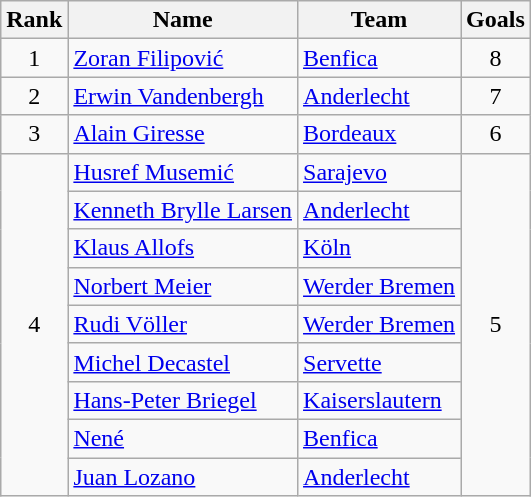<table class="wikitable" style="text-align:center">
<tr>
<th>Rank</th>
<th>Name</th>
<th>Team</th>
<th>Goals</th>
</tr>
<tr>
<td>1</td>
<td align="left"> <a href='#'>Zoran Filipović</a></td>
<td align="left"> <a href='#'>Benfica</a></td>
<td>8</td>
</tr>
<tr>
<td>2</td>
<td align="left"> <a href='#'>Erwin Vandenbergh</a></td>
<td align="left"> <a href='#'>Anderlecht</a></td>
<td>7</td>
</tr>
<tr>
<td>3</td>
<td align="left"> <a href='#'>Alain Giresse</a></td>
<td align="left"> <a href='#'>Bordeaux</a></td>
<td>6</td>
</tr>
<tr>
<td rowspan="9">4</td>
<td align="left"> <a href='#'>Husref Musemić</a></td>
<td align="left"> <a href='#'>Sarajevo</a></td>
<td rowspan="9">5</td>
</tr>
<tr>
<td align="left"> <a href='#'>Kenneth Brylle Larsen</a></td>
<td align="left"> <a href='#'>Anderlecht</a></td>
</tr>
<tr>
<td align="left"> <a href='#'>Klaus Allofs</a></td>
<td align="left"> <a href='#'>Köln</a></td>
</tr>
<tr>
<td align="left"> <a href='#'>Norbert Meier</a></td>
<td align="left"> <a href='#'>Werder Bremen</a></td>
</tr>
<tr>
<td align="left"> <a href='#'>Rudi Völler</a></td>
<td align="left"> <a href='#'>Werder Bremen</a></td>
</tr>
<tr>
<td align="left"> <a href='#'>Michel Decastel</a></td>
<td align="left"> <a href='#'>Servette</a></td>
</tr>
<tr>
<td align="left"> <a href='#'>Hans-Peter Briegel</a></td>
<td align="left"> <a href='#'>Kaiserslautern</a></td>
</tr>
<tr>
<td align="left"> <a href='#'>Nené</a></td>
<td align="left"> <a href='#'>Benfica</a></td>
</tr>
<tr>
<td align="left"> <a href='#'>Juan Lozano</a></td>
<td align="left"> <a href='#'>Anderlecht</a></td>
</tr>
</table>
